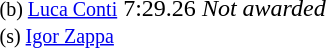<table>
<tr>
<td><br></td>
<td><br><small>(b) <a href='#'>Luca Conti</a> <br>(s) <a href='#'>Igor Zappa</a></small></td>
<td>7:29.26</td>
<td colspan=4><em>Not awarded</em></td>
</tr>
</table>
